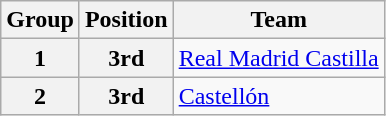<table class="wikitable">
<tr>
<th>Group</th>
<th>Position</th>
<th>Team</th>
</tr>
<tr>
<th>1</th>
<th>3rd</th>
<td><a href='#'>Real Madrid Castilla</a></td>
</tr>
<tr>
<th>2</th>
<th>3rd</th>
<td><a href='#'>Castellón</a></td>
</tr>
</table>
